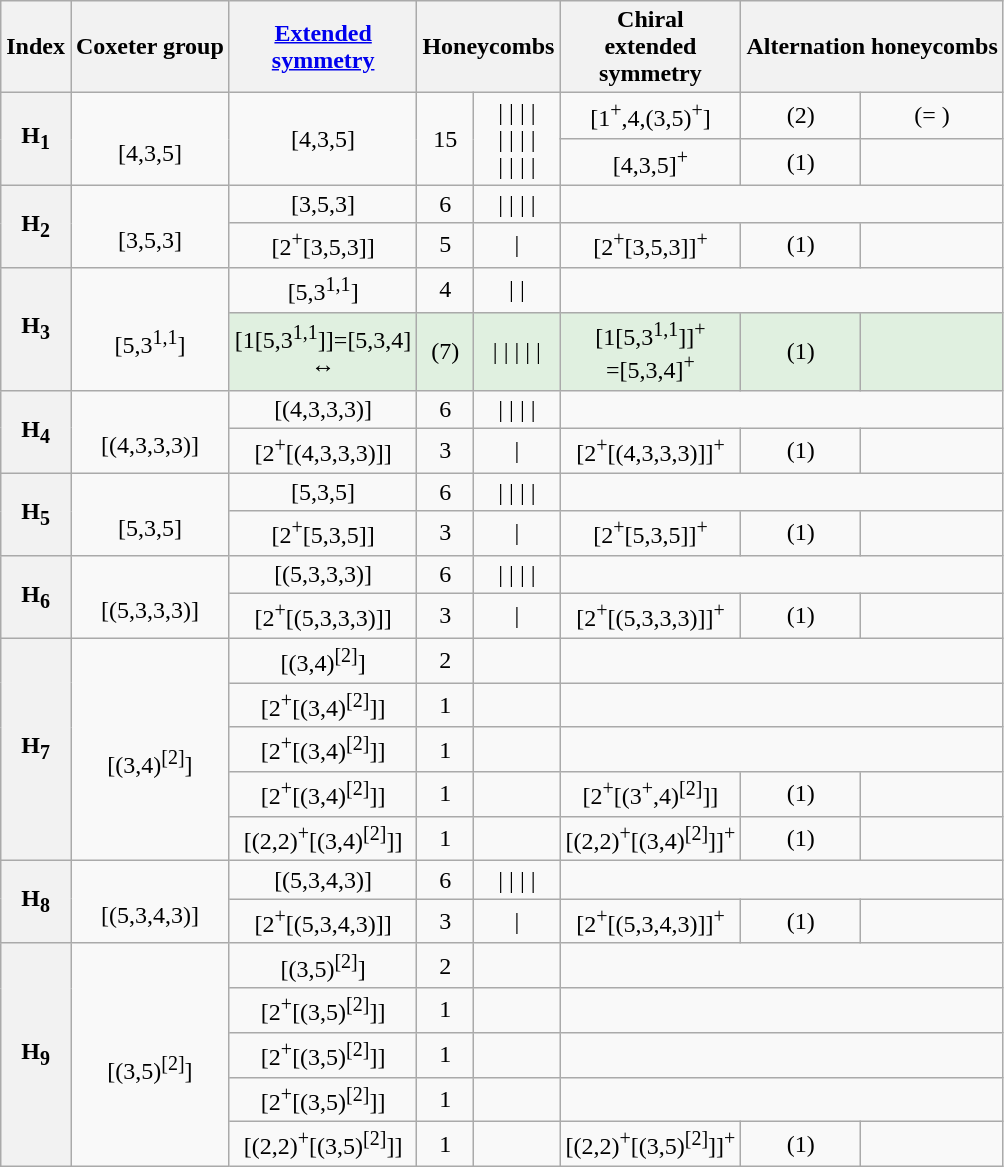<table class=wikitable>
<tr>
<th>Index</th>
<th>Coxeter group</th>
<th><a href='#'>Extended<br>symmetry</a></th>
<th colspan=2>Honeycombs</th>
<th>Chiral<br>extended<br>symmetry</th>
<th colspan=2>Alternation honeycombs</th>
</tr>
<tr align=center>
<th rowspan=2>H<sub>1</sub></th>
<td rowspan=2><br>[4,3,5]<br></td>
<td rowspan=2>[4,3,5]<br></td>
<td rowspan=2>15</td>
<td rowspan=2> |  |  |  | <br> |  |  |  | <br> |  |  |  | </td>
<td>[1<sup>+</sup>,4,(3,5)<sup>+</sup>]</td>
<td>(2)</td>
<td> (= )<br></td>
</tr>
<tr align=center>
<td>[4,3,5]<sup>+</sup></td>
<td>(1)</td>
<td></td>
</tr>
<tr align=center>
<th rowspan=2>H<sub>2</sub></th>
<td rowspan=2><br>[3,5,3]<br></td>
<td>[3,5,3]<br></td>
<td>6</td>
<td> |  |  |  | </td>
<td colspan=3></td>
</tr>
<tr align=center>
<td>[2<sup>+</sup>[3,5,3]]<br></td>
<td>5</td>
<td> | </td>
<td>[2<sup>+</sup>[3,5,3]]<sup>+</sup></td>
<td>(1)</td>
<td></td>
</tr>
<tr align=center>
<th rowspan=2>H<sub>3</sub></th>
<td rowspan=2><br>[5,3<sup>1,1</sup>]<br></td>
<td>[5,3<sup>1,1</sup>]<br></td>
<td>4</td>
<td> |  | </td>
<td colspan=3></td>
</tr>
<tr BGCOLOR="#e0f0e0" align=center>
<td>[1[5,3<sup>1,1</sup>]]=[5,3,4]<br> ↔ </td>
<td>(7)</td>
<td> |  |  |  |  | </td>
<td>[1[5,3<sup>1,1</sup>]]<sup>+</sup><br>=[5,3,4]<sup>+</sup></td>
<td>(1)</td>
<td></td>
</tr>
<tr align=center>
<th rowspan=2>H<sub>4</sub></th>
<td rowspan=2><br>[(4,3,3,3)]<br></td>
<td>[(4,3,3,3)]</td>
<td>6</td>
<td> |  |  |  | </td>
<td colspan=3></td>
</tr>
<tr align=center>
<td>[2<sup>+</sup>[(4,3,3,3)]]<br></td>
<td>3</td>
<td> | </td>
<td>[2<sup>+</sup>[(4,3,3,3)]]<sup>+</sup></td>
<td>(1)</td>
<td></td>
</tr>
<tr align=center>
<th rowspan=2>H<sub>5</sub></th>
<td rowspan=2><br>[5,3,5]<br></td>
<td>[5,3,5]<br></td>
<td>6</td>
<td> |  |  |  | </td>
<td colspan=3></td>
</tr>
<tr align=center>
<td>[2<sup>+</sup>[5,3,5]]<br></td>
<td>3</td>
<td> | </td>
<td>[2<sup>+</sup>[5,3,5]]<sup>+</sup></td>
<td>(1)</td>
<td></td>
</tr>
<tr align=center>
<th rowspan=2>H<sub>6</sub></th>
<td rowspan=2><br>[(5,3,3,3)]<br></td>
<td>[(5,3,3,3)]</td>
<td>6</td>
<td> |  |  |  | </td>
<td colspan=3></td>
</tr>
<tr align=center>
<td>[2<sup>+</sup>[(5,3,3,3)]]<br></td>
<td>3</td>
<td> | </td>
<td>[2<sup>+</sup>[(5,3,3,3)]]<sup>+</sup></td>
<td>(1)</td>
<td></td>
</tr>
<tr align=center>
<th rowspan=5>H<sub>7</sub></th>
<td rowspan=5><br>[(3,4)<sup>[2]</sup>]<br></td>
<td>[(3,4)<sup>[2]</sup>]</td>
<td>2</td>
<td></td>
<td colspan=3></td>
</tr>
<tr align=center>
<td>[2<sup>+</sup>[(3,4)<sup>[2]</sup>]]<br></td>
<td>1</td>
<td></td>
<td colspan=3></td>
</tr>
<tr align=center>
<td>[2<sup>+</sup>[(3,4)<sup>[2]</sup>]]<br></td>
<td>1</td>
<td></td>
<td colspan=3></td>
</tr>
<tr align=center>
<td>[2<sup>+</sup>[(3,4)<sup>[2]</sup>]]<br></td>
<td>1</td>
<td></td>
<td>[2<sup>+</sup>[(3<sup>+</sup>,4)<sup>[2]</sup>]]</td>
<td>(1)</td>
<td></td>
</tr>
<tr align=center>
<td>[(2,2)<sup>+</sup>[(3,4)<sup>[2]</sup>]]<br></td>
<td>1</td>
<td></td>
<td>[(2,2)<sup>+</sup>[(3,4)<sup>[2]</sup>]]<sup>+</sup></td>
<td>(1)</td>
<td></td>
</tr>
<tr align=center>
<th rowspan=2>H<sub>8</sub></th>
<td rowspan=2><br>[(5,3,4,3)]<br></td>
<td>[(5,3,4,3)]</td>
<td>6</td>
<td> |  |  |  | </td>
<td colspan=3></td>
</tr>
<tr align=center>
<td>[2<sup>+</sup>[(5,3,4,3)]]<br></td>
<td>3</td>
<td> | </td>
<td>[2<sup>+</sup>[(5,3,4,3)]]<sup>+</sup></td>
<td>(1)</td>
<td></td>
</tr>
<tr align=center>
<th rowspan=5>H<sub>9</sub></th>
<td rowspan=5><br>[(3,5)<sup>[2]</sup>]<br></td>
<td>[(3,5)<sup>[2]</sup>]</td>
<td>2</td>
<td></td>
<td colspan=3></td>
</tr>
<tr align=center>
<td>[2<sup>+</sup>[(3,5)<sup>[2]</sup>]]<br></td>
<td>1</td>
<td></td>
<td colspan=3></td>
</tr>
<tr align=center>
<td>[2<sup>+</sup>[(3,5)<sup>[2]</sup>]]<br></td>
<td>1</td>
<td></td>
<td colspan=3></td>
</tr>
<tr align=center>
<td>[2<sup>+</sup>[(3,5)<sup>[2]</sup>]]<br></td>
<td>1</td>
<td></td>
<td colspan=3></td>
</tr>
<tr align=center>
<td>[(2,2)<sup>+</sup>[(3,5)<sup>[2]</sup>]]<br></td>
<td>1</td>
<td></td>
<td>[(2,2)<sup>+</sup>[(3,5)<sup>[2]</sup>]]<sup>+</sup></td>
<td>(1)</td>
<td></td>
</tr>
</table>
